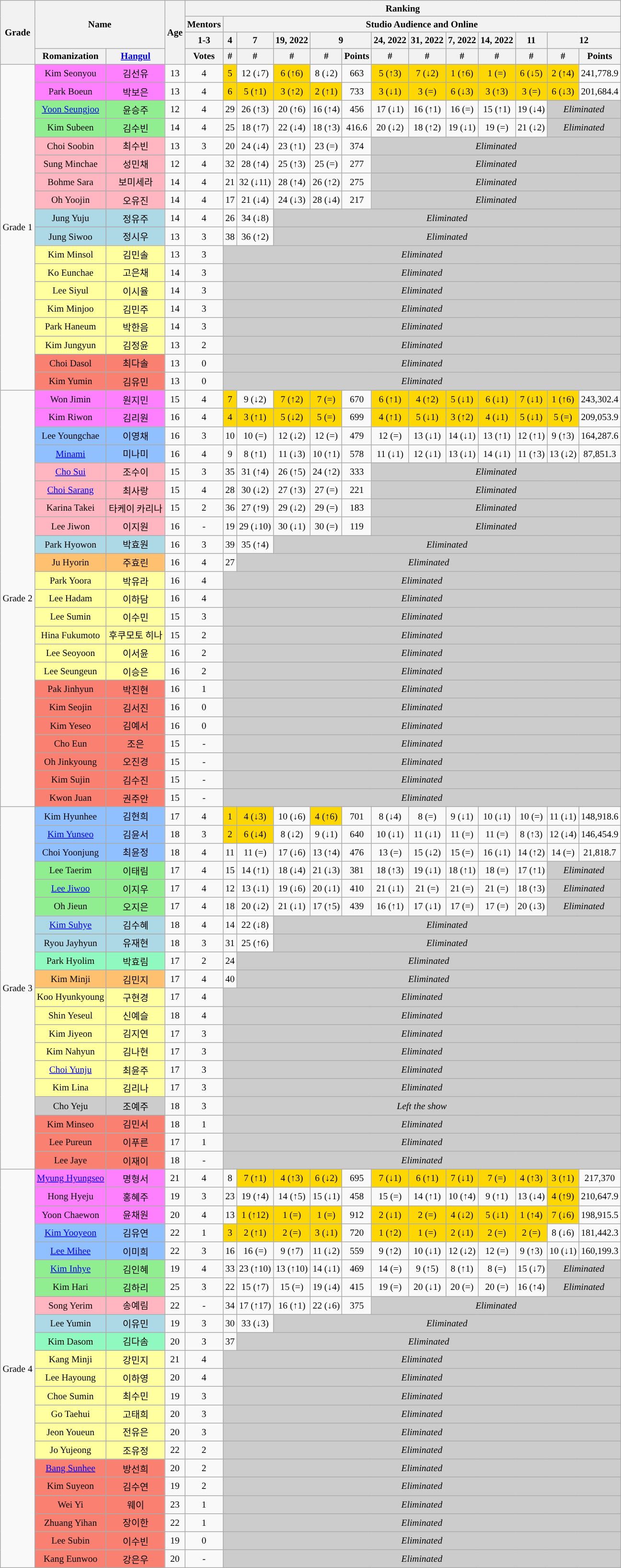<table class="wikitable sortable" style="text-align:center; font-size: small">
<tr>
<th rowspan=4>Grade</th>
<th colspan=2 rowspan=3>Name</th>
<th rowspan=4>Age</th>
<th colspan="13">Ranking</th>
</tr>
<tr>
<th>Mentors</th>
<th colspan="12">Studio Audience and Online</th>
</tr>
<tr>
<th> 1-3</th>
<th> 4</th>
<th> 7</th>
<th> 19, 2022</th>
<th colspan=2> 9</th>
<th> 24, 2022</th>
<th> 31, 2022</th>
<th> 7, 2022</th>
<th> 14, 2022</th>
<th> 11</th>
<th colspan=2> 12</th>
</tr>
<tr>
<th>Romanization</th>
<th><a href='#'>Hangul</a></th>
<th>Votes</th>
<th>#</th>
<th>#</th>
<th>#</th>
<th>#</th>
<th class=unsortable>Points</th>
<th>#</th>
<th>#</th>
<th>#</th>
<th>#</th>
<th>#</th>
<th>#</th>
<th class=unsortable>Points</th>
</tr>
<tr>
<td rowspan="18">Grade 1</td>
<td style="background:#FF80FF">Kim Seonyou</td>
<td style="background:#FF80FF">김선유</td>
<td>13</td>
<td>4</td>
<td style="background:#FFD700;">5</td>
<td>12 (↓7)</td>
<td style="background:#FFD700;">6 (↑6)</td>
<td>8 (↓2)</td>
<td>663</td>
<td style="background:#FFD700;">5 (↑3)</td>
<td style="background:#FFD700;">7 (↓2)</td>
<td style="background:#FFD700;">1 (↑6)</td>
<td style="background:#FFD700;">1 (=)</td>
<td style="background:#FFD700;">6 (↓5)</td>
<td style="background:#FFD700;">2 (↑4)</td>
<td>241,778.9</td>
</tr>
<tr>
<td style="background:#FF80FF ">Park Boeun</td>
<td style="background:#FF80FF">박보은</td>
<td>13</td>
<td>4</td>
<td style="background:#FFD700;">6</td>
<td style="background:#FFD700;">5 (↑1)</td>
<td style="background:#FFD700;">3 (↑2)</td>
<td style="background:#FFD700;">2 (↑1)</td>
<td>733</td>
<td style="background:#FFD700;">3 (↓1)</td>
<td style="background:#FFD700;">3 (=)</td>
<td style="background:#FFD700;">6 (↓3)</td>
<td style="background:#FFD700;">3 (↑3)</td>
<td style="background:#FFD700;">3 (=)</td>
<td style="background:#FFD700;">6 (↓3)</td>
<td>201,684.4</td>
</tr>
<tr>
<td style="background:#90EE90;"><a href='#'>Yoon Seungjoo</a></td>
<td style="background:#90EE90;">윤승주</td>
<td>12</td>
<td>4</td>
<td>29</td>
<td>26 (↑3)</td>
<td>20 (↑6)</td>
<td>16 (↑4)</td>
<td>456</td>
<td>17 (↓1)</td>
<td>16 (↑1)</td>
<td>16 (=)</td>
<td>15 (↑1)</td>
<td>19 (↓4)</td>
<td colspan="2" style="background:#cccccc;" data-sort-value="19"><em>Eliminated</em></td>
</tr>
<tr>
<td style="background:#90EE90;">Kim Subeen</td>
<td style="background:#90EE90;">김수빈</td>
<td>14</td>
<td>4</td>
<td>25</td>
<td>18 (↑7)</td>
<td>22 (↓4)</td>
<td>18 (↑3)</td>
<td>416.6</td>
<td>20 (↓2)</td>
<td>18 (↑2)</td>
<td>19 (↓1)</td>
<td>19 (=)</td>
<td>21 (↓2)</td>
<td colspan="2" style="background:#cccccc;" data-sort-value="21"><em>Eliminated</em></td>
</tr>
<tr>
<td style="background:#FFB6C1;">Choi Soobin</td>
<td style="background:#FFB6C1;">최수빈</td>
<td>13</td>
<td>3</td>
<td>20</td>
<td>24 (↓4)</td>
<td>23 (↑1)</td>
<td>23 (=)</td>
<td>374</td>
<td colspan="7" style="background:#cccccc;" data-sort-value="23"><em>Eliminated</em></td>
</tr>
<tr>
<td style="background:#FFB6C1;">Sung Minchae</td>
<td style="background:#FFB6C1;">성민채</td>
<td>12</td>
<td>4</td>
<td>32</td>
<td>28 (↑4)</td>
<td>25 (↑3)</td>
<td>25 (=)</td>
<td>277</td>
<td colspan="7" style="background:#cccccc;" data-sort-value="25"><em>Eliminated</em></td>
</tr>
<tr>
<td style="background:#FFB6C1;">Bohme Sara</td>
<td style="background:#FFB6C1;">보미세라</td>
<td>14</td>
<td>4</td>
<td>21</td>
<td>32 (↓11)</td>
<td>28 (↑4)</td>
<td>26 (↑2)</td>
<td>275</td>
<td colspan="7" style="background:#cccccc;" data-sort-value="26"><em>Eliminated</em></td>
</tr>
<tr>
<td style="background:#FFB6C1;">Oh Yoojin</td>
<td style="background:#FFB6C1;">오유진</td>
<td>14</td>
<td>4</td>
<td>17</td>
<td>21 (↓4)</td>
<td>24 (↓3)</td>
<td>28 (↓4)</td>
<td>217</td>
<td colspan="7" style="background:#cccccc;" data-sort-value="28"><em>Eliminated</em></td>
</tr>
<tr>
<td style="background:lightblue;">Jung Yuju</td>
<td style="background:lightblue;">정유주</td>
<td>14</td>
<td>4</td>
<td>26</td>
<td>34 (↓8)</td>
<td colspan="10" style="background:#cccccc;" data-sort-value="34"><em>Eliminated</em></td>
</tr>
<tr>
<td style="background:lightblue;">Jung Siwoo</td>
<td style="background:lightblue;">정시우</td>
<td>13</td>
<td>3</td>
<td>38</td>
<td>36 (↑2)</td>
<td colspan="10" style="background:#cccccc;" data-sort-value="35"><em>Eliminated</em></td>
</tr>
<tr>
<td style="background:#ffff9f;">Kim Minsol</td>
<td style="background:#ffff9f;">김민솔</td>
<td>13</td>
<td>3</td>
<td colspan="12" style="background:#cccccc;" data-sort-value="45"><em>Eliminated</em></td>
</tr>
<tr>
<td style="background:#ffff9f;">Ko Eunchae</td>
<td style="background:#ffff9f;">고은채</td>
<td>14</td>
<td>3</td>
<td colspan="12" style="background:#cccccc;" data-sort-value="42"><em>Eliminated</em></td>
</tr>
<tr>
<td style="background:#ffff9f;">Lee Siyul</td>
<td style="background:#ffff9f;">이시율</td>
<td>14</td>
<td>3</td>
<td colspan="12" style="background:#cccccc;" data-sort-value="44"><em>Eliminated</em></td>
</tr>
<tr>
<td style="background:#ffff9f;">Kim Minjoo</td>
<td style="background:#ffff9f;">김민주</td>
<td>14</td>
<td>3</td>
<td colspan="12" style="background:#cccccc;" data-sort-value="43"><em>Eliminated</em></td>
</tr>
<tr>
<td style="background:#ffff9f;">Park Haneum</td>
<td style="background:#ffff9f;">박한음</td>
<td>14</td>
<td>3</td>
<td colspan="12" style="background:#cccccc;" data-sort-value="41"><em>Eliminated</em></td>
</tr>
<tr>
<td style="background:#ffff9f;">Kim Jungyun</td>
<td style="background:#ffff9f;">김정윤</td>
<td>13</td>
<td>2</td>
<td colspan="12" style="background:#cccccc;" data-sort-value="46"><em>Eliminated</em></td>
</tr>
<tr>
<td style="background:#fa8072;">Choi Dasol</td>
<td style="background:#fa8072;">최다솔</td>
<td>13</td>
<td>0</td>
<td colspan="12" style="background:#cccccc;" data-sort-value="77"><em>Eliminated</em></td>
</tr>
<tr>
<td style="background:#fa8072;">Kim Yumin</td>
<td style="background:#fa8072;">김유민</td>
<td>13</td>
<td>0</td>
<td colspan="12" style="background:#cccccc;" data-sort-value="78"><em>Eliminated</em></td>
</tr>
<tr>
<td rowspan="23">Grade 2</td>
<td style="background:#FF80FF">Won Jimin</td>
<td style="background:#FF80FF">원지민</td>
<td>15</td>
<td>4</td>
<td style="background:#FFD700;">7</td>
<td>9 (↓2)</td>
<td style="background:#FFD700;">7 (↑2)</td>
<td style="background:#FFD700;">7 (=)</td>
<td>670</td>
<td style="background:#FFD700;">6 (↑1)</td>
<td style="background:#FFD700;">4 (↑2)</td>
<td style="background:#FFD700;">5 (↓1)</td>
<td style="background:#FFD700;">6 (↓1)</td>
<td style="background:#FFD700;">7 (↓1)</td>
<td style="background:#FFD700;">1 (↑6)</td>
<td>243,302.4</td>
</tr>
<tr>
<td style="background:#FF80FF">Kim Riwon</td>
<td style="background:#FF80FF">김리원</td>
<td>16</td>
<td>4</td>
<td style=background:#FFD700;>4</td>
<td style=background:#FFD700;>3 (↑1)</td>
<td style=background:#FFD700;>5 (↓2)</td>
<td style=background:#FFD700;>5 (=)</td>
<td>699</td>
<td style=background:#FFD700;>4 (↑1)</td>
<td style=background:#FFD700;>5 (↓1)</td>
<td style=background:#FFD700;>3 (↑2)</td>
<td style=background:#FFD700;>4 (↓1)</td>
<td style=background:#FFD700;>5 (↓1)</td>
<td style=background:#FFD700;>5 (=)</td>
<td>209,053.9</td>
</tr>
<tr>
<td style="background:#90C0FF">Lee Youngchae</td>
<td style="background:#90C0FF">이영채</td>
<td>16</td>
<td>3</td>
<td>10</td>
<td>10 (=)</td>
<td>12 (↓2)</td>
<td>12 (=)</td>
<td>479</td>
<td>12 (=)</td>
<td>13 (↓1)</td>
<td>14 (↓1)</td>
<td>13 (↑1)</td>
<td>12 (↑1)</td>
<td>9 (↑3)</td>
<td>164,287.6</td>
</tr>
<tr>
<td style="background:#90C0FF"><a href='#'>Minami</a></td>
<td style="background:#90C0FF">미나미</td>
<td>16</td>
<td>4</td>
<td>9</td>
<td>8 (↑1)</td>
<td>11 (↓3)</td>
<td>10 (↑1)</td>
<td>578</td>
<td>11 (↓1)</td>
<td>12 (↓1)</td>
<td>13 (↓1)</td>
<td>14 (↓1)</td>
<td>11 (↑3)</td>
<td>13 (↓2)</td>
<td>87,851.3</td>
</tr>
<tr>
<td style="background:#FFB6C1;"><a href='#'>Cho Sui</a></td>
<td style="background:#FFB6C1;">조수이</td>
<td>15</td>
<td>3</td>
<td>35</td>
<td>31 (↑4)</td>
<td>26 (↑5)</td>
<td>24 (↑2)</td>
<td>333</td>
<td colspan="7" style="background:#cccccc;" data-sort-value="24"><em>Eliminated</em></td>
</tr>
<tr>
<td style="background:#FFB6C1;"><a href='#'>Choi Sarang</a></td>
<td style="background:#FFB6C1;">최사랑</td>
<td>15</td>
<td>4</td>
<td>28</td>
<td>30 (↓2)</td>
<td>27 (↑3)</td>
<td>27 (=)</td>
<td>221</td>
<td colspan="7" style="background:#cccccc;" data-sort-value="27"><em>Eliminated</em></td>
</tr>
<tr>
<td style="background:#FFB6C1;">Karina Takei</td>
<td style="background:#FFB6C1;">타케이 카리나</td>
<td>15</td>
<td>2</td>
<td>36</td>
<td>27 (↑9)</td>
<td>29 (↓2)</td>
<td>29 (=)</td>
<td>183</td>
<td colspan="7" style="background:#cccccc;" data-sort-value="29"><em>Eliminated</em></td>
</tr>
<tr>
<td style="background:#FFB6C1;">Lee Jiwon</td>
<td style="background:#FFB6C1;">이지원</td>
<td>16</td>
<td>-</td>
<td>19</td>
<td>29 (↓10)</td>
<td>30 (↓1)</td>
<td>30 (=)</td>
<td>119</td>
<td colspan="7" style="background:#cccccc;" data-sort-value="30"><em>Eliminated</em></td>
</tr>
<tr>
<td style="background:lightblue;">Park Hyowon</td>
<td style="background:lightblue;">박효원</td>
<td>16</td>
<td>3</td>
<td>39</td>
<td>35 (↑4)</td>
<td colspan="10" style="background:#cccccc;" data-sort-value="36"><em>Eliminated</em></td>
</tr>
<tr>
<td style="background:#FFC06F;">Ju Hyorin</td>
<td style="background:#FFC06F;">주효린</td>
<td>16</td>
<td>4</td>
<td>27</td>
<td colspan="11" style="background:#cccccc;" data-sort-value="39"><em>Eliminated</em></td>
</tr>
<tr>
<td style="background:#ffff9f;">Park Yoora</td>
<td style="background:#ffff9f;">박유라</td>
<td>16</td>
<td>4</td>
<td colspan="12" style="background:#cccccc;" data-sort-value="62"><em>Eliminated</em></td>
</tr>
<tr>
<td style="background:#ffff9f;">Lee Hadam</td>
<td style="background:#ffff9f;">이하담</td>
<td>16</td>
<td>4</td>
<td colspan="12" style="background:#cccccc;" data-sort-value="63"><em>Eliminated</em></td>
</tr>
<tr>
<td style="background:#ffff9f;">Lee Sumin</td>
<td style="background:#ffff9f;">이수민</td>
<td>15</td>
<td>3</td>
<td colspan="12" style="background:#cccccc;" data-sort-value="64"><em>Eliminated</em></td>
</tr>
<tr>
<td style="background:#ffff9f;">Hina Fukumoto</td>
<td style="background:#ffff9f;">후쿠모토 히나</td>
<td>15</td>
<td>2</td>
<td colspan="12" style="background:#cccccc;" data-sort-value="60"><em>Eliminated</em></td>
</tr>
<tr>
<td style="background:#ffff9f;">Lee Seoyoon</td>
<td style="background:#ffff9f;">이서윤</td>
<td>16</td>
<td>2</td>
<td colspan="12" style="background:#cccccc;" data-sort-value="61"><em>Eliminated</em></td>
</tr>
<tr>
<td style="background:#ffff9f;">Lee Seungeun</td>
<td style="background:#ffff9f;">이승은</td>
<td>16</td>
<td>2</td>
<td colspan="12" style="background:#cccccc;" data-sort-value="59"><em>Eliminated</em></td>
</tr>
<tr>
<td style="background:#fa8072;">Pak Jinhyun</td>
<td style="background:#fa8072;">박진현</td>
<td>16</td>
<td>1</td>
<td colspan="12" style="background:#cccccc;" data-sort-value="72"><em>Eliminated</em></td>
</tr>
<tr>
<td style="background:#fa8072;">Kim Seojin</td>
<td style="background:#fa8072;">김서진</td>
<td>16</td>
<td>0</td>
<td colspan="12" style="background:#cccccc;" data-sort-value="80"><em>Eliminated</em></td>
</tr>
<tr>
<td style="background:#fa8072;">Kim Yeseo</td>
<td style="background:#fa8072;">김예서</td>
<td>16</td>
<td>0</td>
<td colspan="12" style="background:#cccccc;" data-sort-value="79"><em>Eliminated</em></td>
</tr>
<tr>
<td style="background:#fa8072;">Cho Eun</td>
<td style="background:#fa8072;">조은</td>
<td>15</td>
<td>-</td>
<td colspan="12" style="background:#cccccc;" data-sort-value="67"><em>Eliminated</em></td>
</tr>
<tr>
<td style="background:#fa8072;">Oh Jinkyoung</td>
<td style="background:#fa8072;">오진경</td>
<td>15</td>
<td>-</td>
<td colspan="12" style="background:#cccccc;" data-sort-value="68"><em>Eliminated</em></td>
</tr>
<tr>
<td style="background:#fa8072;">Kim Sujin</td>
<td style="background:#fa8072;">김수진</td>
<td>15</td>
<td>-</td>
<td colspan="12" style="background:#cccccc;" data-sort-value="70"><em>Eliminated</em></td>
</tr>
<tr>
<td style="background:#fa8072;">Kwon Juan</td>
<td style="background:#fa8072;">권주안</td>
<td>15</td>
<td>-</td>
<td colspan="12" style="background:#cccccc;" data-sort-value="69"><em>Eliminated</em></td>
</tr>
<tr>
<td rowspan="20">Grade 3</td>
<td style="background:#90C0FF">Kim Hyunhee</td>
<td style="background:#90C0FF">김현희</td>
<td>17</td>
<td>4</td>
<td style="background:#FFD700;">1</td>
<td style="background:#FFD700;">4 (↓3)</td>
<td>10 (↓6)</td>
<td style="background:#FFD700;">4 (↑6)</td>
<td>701</td>
<td>8 (↓4)</td>
<td>8 (=)</td>
<td>9 (↓1)</td>
<td>10 (↓1)</td>
<td>10 (=)</td>
<td>11 (↓1)</td>
<td>148,918.6</td>
</tr>
<tr>
<td style="background:#90C0FF"><a href='#'>Kim Yunseo</a></td>
<td style="background:#90C0FF">김윤서</td>
<td>18</td>
<td>3</td>
<td style="background:#FFD700;">2</td>
<td style="background:#FFD700;">6 (↓4)</td>
<td>8 (↓2)</td>
<td>9 (↓1)</td>
<td>640</td>
<td>10 (↓1)</td>
<td>11 (↓1)</td>
<td>11 (=)</td>
<td>11 (=)</td>
<td>8 (↑3)</td>
<td>12 (↓4)</td>
<td>146,454.9</td>
</tr>
<tr>
<td style="background:#90C0FF">Choi Yoonjung</td>
<td style="background:#90C0FF">최윤정</td>
<td>18</td>
<td>4</td>
<td>11</td>
<td>11 (=)</td>
<td>17 (↓6)</td>
<td>13 (↑4)</td>
<td>476</td>
<td>13 (=)</td>
<td>15 (↓2)</td>
<td>15 (=)</td>
<td>16 (↓1)</td>
<td>14 (↑2)</td>
<td>14 (=)</td>
<td>21,818.7</td>
</tr>
<tr>
<td style="background:#90EE90;">Lee Taerim</td>
<td style="background:#90EE90;">이태림</td>
<td>17</td>
<td>4</td>
<td>15</td>
<td>14 (↑1)</td>
<td>18 (↓4)</td>
<td>21 (↓3)</td>
<td>381</td>
<td>18 (↑3)</td>
<td>19 (↓1)</td>
<td>18 (↑1)</td>
<td>18 (=)</td>
<td>17 (↑1)</td>
<td colspan="2" style="background:#cccccc;" data-sort-value="17"><em>Eliminated</em></td>
</tr>
<tr>
<td style="background:#90EE90;"><a href='#'>Lee Jiwoo</a></td>
<td style="background:#90EE90;">이지우</td>
<td>17</td>
<td>4</td>
<td>12</td>
<td>13 (↓1)</td>
<td>19 (↓6)</td>
<td>20 (↓1)</td>
<td>410</td>
<td>21 (↓1)</td>
<td>21 (=)</td>
<td>21 (=)</td>
<td>21 (=)</td>
<td>18 (↑3)</td>
<td colspan="2" style="background:#cccccc;" data-sort-value="18"><em>Eliminated</em></td>
</tr>
<tr>
<td style="background:#90EE90;">Oh Jieun</td>
<td style="background:#90EE90;">오지은</td>
<td>17</td>
<td>4</td>
<td>18</td>
<td>20 (↓2)</td>
<td>21 (↓1)</td>
<td>17 (↑5)</td>
<td>439</td>
<td>16 (↑1)</td>
<td>17 (↓1)</td>
<td>17 (=)</td>
<td>17 (=)</td>
<td>20 (↓3)</td>
<td colspan="2" style="background:#cccccc;" data-sort-value="20"><em>Eliminated</em></td>
</tr>
<tr>
<td style="background:lightblue;"><a href='#'>Kim Suhye</a></td>
<td style="background:lightblue;">김수혜</td>
<td>18</td>
<td>4</td>
<td>14</td>
<td>22 (↓8)</td>
<td colspan="10" style="background:#cccccc;" data-sort-value="31"><em>Eliminated</em></td>
</tr>
<tr>
<td style="background:lightblue;">Ryou Jayhyun</td>
<td style="background:lightblue;">유재현</td>
<td>18</td>
<td>3</td>
<td>31</td>
<td>25 (↑6)</td>
<td colspan="10" style="background:#cccccc;" data-sort-value="32"><em>Eliminated</em></td>
</tr>
<tr>
<td style="background:#90F9C0;">Park Hyolim</td>
<td style="background:#90F9C0;">박효림</td>
<td>17</td>
<td>2</td>
<td>24</td>
<td colspan="11" style="background:#cccccc;" data-sort-value="38"><em>Eliminated</em></td>
</tr>
<tr>
<td style="background:#FFC06F;">Kim Minji</td>
<td style="background:#FFC06F;">김민지</td>
<td>17</td>
<td>4</td>
<td>40</td>
<td colspan="11" style="background:#cccccc;" data-sort-value="40"><em>Eliminated</em></td>
</tr>
<tr>
<td style="background:#ffff9f;">Koo Hyunkyoung</td>
<td style="background:#ffff9f;">구현경</td>
<td>17</td>
<td>4</td>
<td colspan="12" style="background:#cccccc;" data-sort-value="54"><em>Eliminated</em></td>
</tr>
<tr>
<td style="background:#ffff9f;">Shin Yeseul</td>
<td style="background:#ffff9f;">신예슬</td>
<td>18</td>
<td>4</td>
<td colspan="12" style="background:#cccccc;" data-sort-value="57"><em>Eliminated</em></td>
</tr>
<tr>
<td style="background:#ffff9f;">Kim Jiyeon</td>
<td style="background:#ffff9f;">김지연</td>
<td>17</td>
<td>3</td>
<td colspan="12" style="background:#cccccc;" data-sort-value="55"><em>Eliminated</em></td>
</tr>
<tr>
<td style="background:#ffff9f;">Kim Nahyun</td>
<td style="background:#ffff9f;">김나현</td>
<td>17</td>
<td>3</td>
<td colspan="12" style="background:#cccccc;" data-sort-value="53"><em>Eliminated</em></td>
</tr>
<tr>
<td style="background:#ffff9f;"><a href='#'>Choi Yunju</a></td>
<td style="background:#ffff9f;">최윤주</td>
<td>17</td>
<td>3</td>
<td colspan="12" style="background:#cccccc;" data-sort-value="56"><em>Eliminated</em></td>
</tr>
<tr>
<td style="background:#ffff9f;">Kim Lina</td>
<td style="background:#ffff9f;">김리나</td>
<td>17</td>
<td>3</td>
<td colspan="12" style="background:#cccccc;" data-sort-value="58"><em>Eliminated</em></td>
</tr>
<tr>
<td style="background:#cccccc;">Cho Yeju</td>
<td style="background:#cccccc;">조예주</td>
<td>18</td>
<td>3</td>
<td colspan="12" style="background:#cccccc;" data-sort-value="65"><em>Left the show</em></td>
</tr>
<tr>
<td style="background:#fa8072;">Kim Minseo</td>
<td style="background:#fa8072;">김민서</td>
<td>18</td>
<td>1</td>
<td colspan="12" style="background:#cccccc;" data-sort-value="75"><em>Eliminated</em></td>
</tr>
<tr>
<td style="background:#fa8072;">Lee Pureun</td>
<td style="background:#fa8072;">이푸른</td>
<td>17</td>
<td>1</td>
<td colspan="12" style="background:#cccccc;" data-sort-value="76"><em>Eliminated</em></td>
</tr>
<tr>
<td style="background:#fa8072;">Lee Jaye</td>
<td style="background:#fa8072;">이재이</td>
<td>18</td>
<td>-</td>
<td colspan="12" style="background:#cccccc;" data-sort-value="66"><em>Eliminated</em></td>
</tr>
<tr>
<td rowspan="22">Grade 4</td>
<td style="background:#FF80FF"><a href='#'>Myung Hyungseo</a></td>
<td style="background:#FF80FF">명형서</td>
<td>21</td>
<td>4</td>
<td>8</td>
<td style="background:#FFD700;">7 (↑1)</td>
<td style="background:#FFD700;">4 (↑3)</td>
<td style="background:#FFD700;">6 (↓2)</td>
<td>695</td>
<td style="background:#FFD700;">7 (↓1)</td>
<td style="background:#FFD700;">6 (↑1)</td>
<td style="background:#FFD700;">7 (↓1)</td>
<td style="background:#FFD700;">7 (=)</td>
<td style="background:#FFD700;">4 (↑3)</td>
<td style="background:#FFD700;">3 (↑1)</td>
<td>217,370</td>
</tr>
<tr>
<td style="background:#FF80FF">Hong Hyeju</td>
<td style="background:#FF80FF">홍혜주</td>
<td>19</td>
<td>3</td>
<td>23</td>
<td>19 (↑4)</td>
<td>14 (↑5)</td>
<td>15 (↓1)</td>
<td>458</td>
<td>15 (=)</td>
<td>14 (↑1)</td>
<td>10 (↑4)</td>
<td>9 (↑1)</td>
<td>13 (↓4)</td>
<td style=background:#FFD700;>4 (↑9)</td>
<td>210,647.9</td>
</tr>
<tr>
<td style="background:#FF80FF">Yoon Chaewon</td>
<td style="background:#FF80FF">윤채원</td>
<td>20</td>
<td>4</td>
<td>13</td>
<td style="background:#FFD700;">1 (↑12)</td>
<td style="background:#FFD700;">1 (=)</td>
<td style="background:#FFD700;">1 (=)</td>
<td>912</td>
<td style="background:#FFD700;">2 (↓1)</td>
<td style="background:#FFD700;">2 (=)</td>
<td style="background:#FFD700;">4 (↓2)</td>
<td style="background:#FFD700;">5 (↓1)</td>
<td style="background:#FFD700;">1 (↑4)</td>
<td style="background:#FFD700;">7 (↓6)</td>
<td>198,915.5</td>
</tr>
<tr>
<td style="background:#90C0FF"><a href='#'>Kim Yooyeon</a></td>
<td style="background:#90C0FF">김유연</td>
<td>22</td>
<td>1</td>
<td style="background:#FFD700;">3</td>
<td style="background:#FFD700;">2 (↑1)</td>
<td style="background:#FFD700;">2 (=)</td>
<td style="background:#FFD700;">3 (↓1)</td>
<td>720</td>
<td style="background:#FFD700;">1 (↑2)</td>
<td style="background:#FFD700;">1 (=)</td>
<td style="background:#FFD700;">2 (↓1)</td>
<td style="background:#FFD700;">2 (=)</td>
<td style="background:#FFD700;">2 (=)</td>
<td>8 (↓6)</td>
<td>181,442.3</td>
</tr>
<tr>
<td style="background:#90C0FF"><a href='#'>Lee Mihee</a></td>
<td style="background:#90C0FF">이미희</td>
<td>22</td>
<td>3</td>
<td>16</td>
<td>16 (=)</td>
<td>9 (↑7)</td>
<td>11 (↓2)</td>
<td>559</td>
<td>9 (↑2)</td>
<td>10 (↓1)</td>
<td>12 (↓2)</td>
<td>12 (=)</td>
<td>9 (↑3)</td>
<td>10 (↓1)</td>
<td>160,199.3</td>
</tr>
<tr>
<td style="background:#90EE90;"><a href='#'>Kim Inhye</a></td>
<td style="background:#90EE90;">김인혜</td>
<td>19</td>
<td>4</td>
<td>33</td>
<td>23 (↑10)</td>
<td>13 (↑10)</td>
<td>14 (↓1)</td>
<td>469</td>
<td>14 (=)</td>
<td>9 (↑5)</td>
<td>8 (↑1)</td>
<td>8 (=)</td>
<td>15 (↓7)</td>
<td colspan="2" style="background:#cccccc;" data-sort-value="15"><em>Eliminated</em></td>
</tr>
<tr>
<td style="background:#90EE90;">Kim Hari</td>
<td style="background:#90EE90;">김하리</td>
<td>25</td>
<td>3</td>
<td>22</td>
<td>15 (↑7)</td>
<td>15 (=)</td>
<td>19 (↓4)</td>
<td>415</td>
<td>19 (=)</td>
<td>20 (↓1)</td>
<td>20 (=)</td>
<td>20 (=)</td>
<td>16 (↑4)</td>
<td colspan="2" style="background:#cccccc;" data-sort-value="16"><em>Eliminated</em></td>
</tr>
<tr>
<td style="background:#FFB6C1;">Song Yerim</td>
<td style="background:#FFB6C1;">송예림</td>
<td>22</td>
<td>-</td>
<td>34</td>
<td>17 (↑17)</td>
<td>16 (↑1)</td>
<td>22 (↓6)</td>
<td>375</td>
<td colspan="7" style="background:#cccccc;" data-sort-value="22"><em>Eliminated</em></td>
</tr>
<tr>
<td style="background:lightblue;">Lee Yumin</td>
<td style="background:lightblue;">이유민</td>
<td>19</td>
<td>3</td>
<td>30</td>
<td>33 (↓3)</td>
<td colspan="10" style="background:#cccccc;" data-sort-value="33"><em>Eliminated</em></td>
</tr>
<tr>
<td style="background:#90F9C0;">Kim Dasom</td>
<td style="background:#90F9C0;">김다솜</td>
<td>20</td>
<td>3</td>
<td>37</td>
<td colspan="11" style="background:#cccccc;" data-sort-value="37"><em>Eliminated</em></td>
</tr>
<tr>
<td style="background:#ffff9f;">Kang Minji</td>
<td style="background:#ffff9f;">강민지</td>
<td>21</td>
<td>4</td>
<td colspan="12" style="background:#cccccc;" data-sort-value="50"><em>Eliminated</em></td>
</tr>
<tr>
<td style="background:#ffff9f;">Lee Hayoung</td>
<td style="background:#ffff9f;">이하영</td>
<td>20</td>
<td>4</td>
<td colspan="12" style="background:#cccccc;" data-sort-value="49"><em>Eliminated</em></td>
</tr>
<tr>
<td style="background:#ffff9f;">Choe Sumin</td>
<td style="background:#ffff9f;">최수민</td>
<td>19</td>
<td>3</td>
<td colspan="12" style="background:#cccccc;" data-sort-value="48"><em>Eliminated</em></td>
</tr>
<tr>
<td style="background:#ffff9f;">Go Taehui</td>
<td style="background:#ffff9f;">고태희</td>
<td>20</td>
<td>3</td>
<td colspan="12" style="background:#cccccc;" data-sort-value="51"><em>Eliminated</em></td>
</tr>
<tr>
<td style="background:#ffff9f;">Jeon Youeun</td>
<td style="background:#ffff9f;">전유은</td>
<td>20</td>
<td>3</td>
<td colspan="12" style="background:#cccccc;" data-sort-value="52"><em>Eliminated</em></td>
</tr>
<tr>
<td style="background:#ffff9f;">Jo Yujeong</td>
<td style="background:#ffff9f;">조유정</td>
<td>22</td>
<td>2</td>
<td colspan="12" style="background:#cccccc;" data-sort-value="47"><em>Eliminated</em></td>
</tr>
<tr>
<td style="background:#fa8072;"><a href='#'>Bang Sunhee</a></td>
<td style="background:#fa8072;">방선희</td>
<td>20</td>
<td>2</td>
<td colspan="12" style="background:#cccccc;" data-sort-value="73"><em>Eliminated</em></td>
</tr>
<tr>
<td style="background:#fa8072;">Kim Suyeon</td>
<td style="background:#fa8072;">김수연</td>
<td>19</td>
<td>2</td>
<td colspan="12" style="background:#cccccc;" data-sort-value="71"><em>Eliminated</em></td>
</tr>
<tr>
<td style="background:#fa8072;">Wei Yi</td>
<td style="background:#fa8072;">웨이</td>
<td>23</td>
<td>1</td>
<td colspan="12" style="background:#cccccc;" data-sort-value="82"><em>Eliminated</em></td>
</tr>
<tr>
<td style="background:#fa8072;">Zhuang Yihan</td>
<td style="background:#fa8072;">장이한</td>
<td>22</td>
<td>1</td>
<td colspan="12" style="background:#cccccc;" data-sort-value="83"><em>Eliminated</em></td>
</tr>
<tr>
<td style="background:#fa8072;">Lee Subin</td>
<td style="background:#fa8072;">이수빈</td>
<td>19</td>
<td>0</td>
<td colspan="12" style="background:#cccccc;" data-sort-value="74"><em>Eliminated</em></td>
</tr>
<tr>
<td style="background:#fa8072;">Kang Eunwoo</td>
<td style="background:#fa8072;">강은우</td>
<td>20</td>
<td>-</td>
<td colspan="12" style="background:#cccccc;" data-sort-value="81"><em>Eliminated</em></td>
</tr>
</table>
